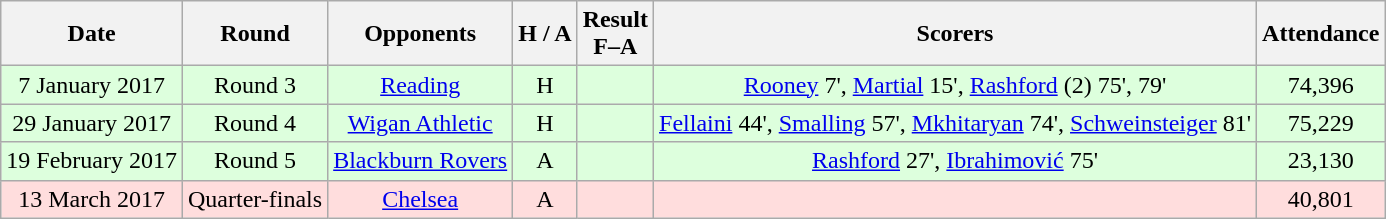<table class="wikitable" style="text-align:center">
<tr>
<th>Date</th>
<th>Round</th>
<th>Opponents</th>
<th>H / A</th>
<th>Result<br> F–A</th>
<th>Scorers</th>
<th>Attendance</th>
</tr>
<tr bgcolor="#ddffdd">
<td>7 January 2017</td>
<td>Round 3</td>
<td><a href='#'>Reading</a></td>
<td>H</td>
<td></td>
<td><a href='#'>Rooney</a> 7', <a href='#'>Martial</a> 15', <a href='#'>Rashford</a> (2) 75', 79'</td>
<td>74,396</td>
</tr>
<tr bgcolor="#ddffdd">
<td>29 January 2017</td>
<td>Round 4</td>
<td><a href='#'>Wigan Athletic</a></td>
<td>H</td>
<td></td>
<td><a href='#'>Fellaini</a> 44', <a href='#'>Smalling</a> 57', <a href='#'>Mkhitaryan</a> 74', <a href='#'>Schweinsteiger</a> 81'</td>
<td>75,229</td>
</tr>
<tr bgcolor="#ddffdd">
<td>19 February 2017</td>
<td>Round 5</td>
<td><a href='#'>Blackburn Rovers</a></td>
<td>A</td>
<td></td>
<td><a href='#'>Rashford</a> 27', <a href='#'>Ibrahimović</a> 75'</td>
<td>23,130</td>
</tr>
<tr bgcolor="#ffdddd">
<td>13 March 2017</td>
<td>Quarter-finals</td>
<td><a href='#'>Chelsea</a></td>
<td>A</td>
<td></td>
<td></td>
<td>40,801</td>
</tr>
</table>
